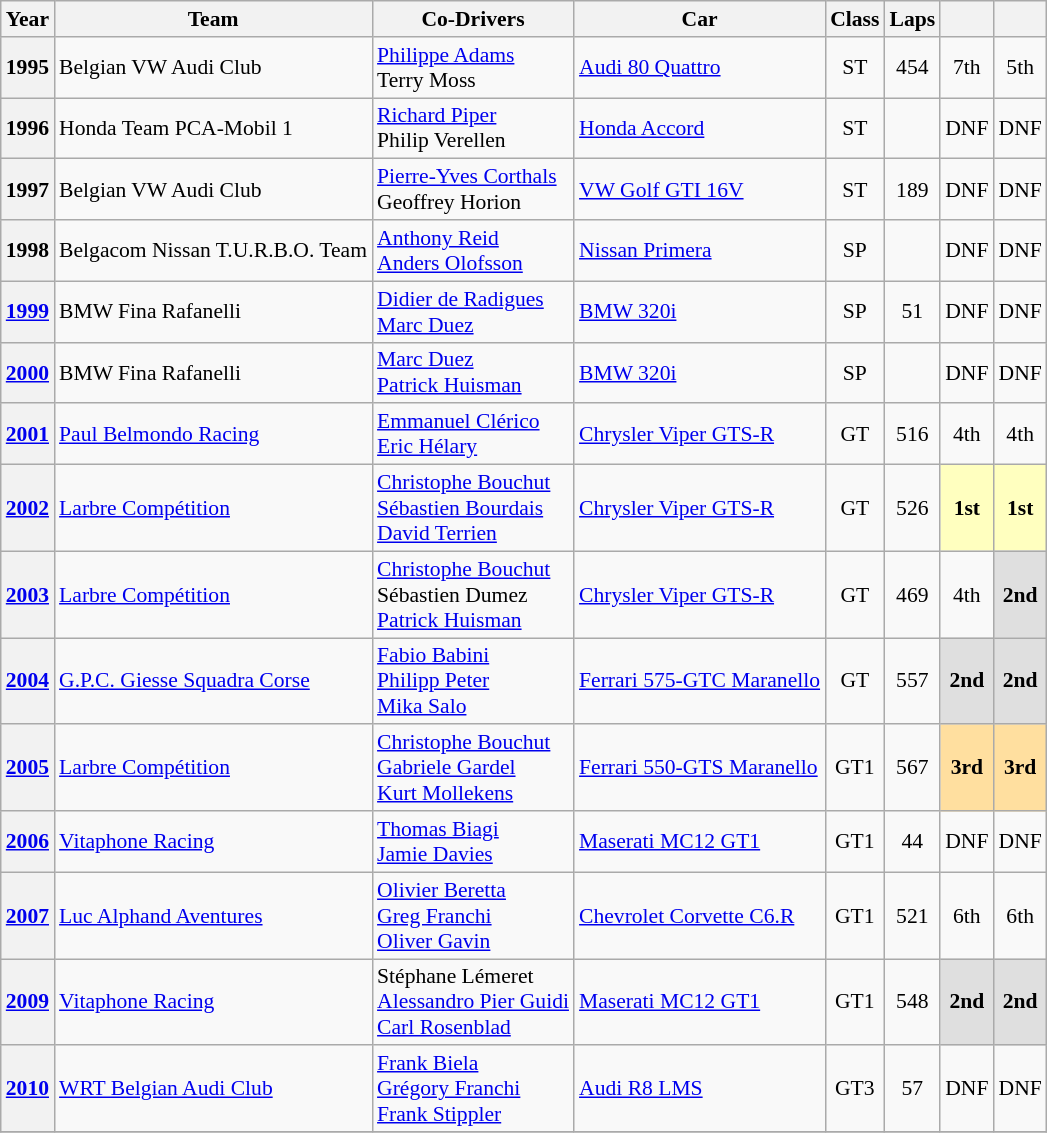<table class="wikitable" style="text-align:center; font-size:90%">
<tr>
<th>Year</th>
<th>Team</th>
<th>Co-Drivers</th>
<th>Car</th>
<th>Class</th>
<th>Laps</th>
<th></th>
<th></th>
</tr>
<tr>
<th>1995</th>
<td align="left"> Belgian VW Audi Club</td>
<td align="left"> <a href='#'>Philippe Adams</a><br> Terry Moss</td>
<td align="left"><a href='#'>Audi 80 Quattro</a></td>
<td>ST</td>
<td>454</td>
<td>7th</td>
<td>5th</td>
</tr>
<tr>
<th>1996</th>
<td align="left"> Honda Team PCA-Mobil 1</td>
<td align="left"> <a href='#'>Richard Piper</a><br> Philip Verellen</td>
<td align="left"><a href='#'>Honda Accord</a></td>
<td>ST</td>
<td></td>
<td>DNF</td>
<td>DNF</td>
</tr>
<tr>
<th>1997</th>
<td align="left"> Belgian VW Audi Club</td>
<td align="left"> <a href='#'>Pierre-Yves Corthals</a><br> Geoffrey Horion</td>
<td align="left"><a href='#'>VW Golf GTI 16V</a></td>
<td>ST</td>
<td>189</td>
<td>DNF</td>
<td>DNF</td>
</tr>
<tr>
<th>1998</th>
<td align="left"> Belgacom Nissan T.U.R.B.O. Team</td>
<td align="left"> <a href='#'>Anthony Reid</a><br> <a href='#'>Anders Olofsson</a></td>
<td align="left"><a href='#'>Nissan Primera</a></td>
<td>SP</td>
<td></td>
<td>DNF</td>
<td>DNF</td>
</tr>
<tr>
<th><a href='#'>1999</a></th>
<td align="left"> BMW Fina Rafanelli</td>
<td align="left"> <a href='#'>Didier de Radigues</a><br> <a href='#'>Marc Duez</a><br></td>
<td align="left"><a href='#'>BMW 320i</a></td>
<td>SP</td>
<td>51</td>
<td>DNF</td>
<td>DNF</td>
</tr>
<tr>
<th><a href='#'>2000</a></th>
<td align="left"> BMW Fina Rafanelli</td>
<td align="left"> <a href='#'>Marc Duez</a><br> <a href='#'>Patrick Huisman</a><br></td>
<td align="left"><a href='#'>BMW 320i</a></td>
<td>SP</td>
<td></td>
<td>DNF</td>
<td>DNF</td>
</tr>
<tr>
<th><a href='#'>2001</a></th>
<td align="left"> <a href='#'>Paul Belmondo Racing</a></td>
<td align="left"> <a href='#'>Emmanuel Clérico</a><br> <a href='#'>Eric Hélary</a><br></td>
<td align="left"><a href='#'>Chrysler Viper GTS-R</a></td>
<td>GT</td>
<td>516</td>
<td>4th</td>
<td>4th</td>
</tr>
<tr>
<th><a href='#'>2002</a></th>
<td align="left"> <a href='#'>Larbre Compétition</a></td>
<td align="left"> <a href='#'>Christophe Bouchut</a><br> <a href='#'>Sébastien Bourdais</a><br> <a href='#'>David Terrien</a></td>
<td align="left"><a href='#'>Chrysler Viper GTS-R</a></td>
<td>GT</td>
<td>526</td>
<th style="background:#FFFFBF;">1st</th>
<th style="background:#FFFFBF;">1st</th>
</tr>
<tr>
<th><a href='#'>2003</a></th>
<td align="left"> <a href='#'>Larbre Compétition</a></td>
<td align="left"> <a href='#'>Christophe Bouchut</a><br> Sébastien Dumez<br> <a href='#'>Patrick Huisman</a></td>
<td align="left"><a href='#'>Chrysler Viper GTS-R</a></td>
<td>GT</td>
<td>469</td>
<td>4th</td>
<th style="background:#DFDFDF;">2nd</th>
</tr>
<tr>
<th><a href='#'>2004</a></th>
<td align="left"> <a href='#'>G.P.C. Giesse Squadra Corse</a></td>
<td align="left"> <a href='#'>Fabio Babini</a><br> <a href='#'>Philipp Peter</a><br> <a href='#'>Mika Salo</a></td>
<td align="left"><a href='#'>Ferrari 575-GTC Maranello</a></td>
<td>GT</td>
<td>557</td>
<th style="background:#DFDFDF;">2nd</th>
<th style="background:#DFDFDF;">2nd</th>
</tr>
<tr>
<th><a href='#'>2005</a></th>
<td align="left"> <a href='#'>Larbre Compétition</a></td>
<td align="left"> <a href='#'>Christophe Bouchut</a><br> <a href='#'>Gabriele Gardel</a><br> <a href='#'>Kurt Mollekens</a></td>
<td align="left"><a href='#'>Ferrari 550-GTS Maranello</a></td>
<td>GT1</td>
<td>567</td>
<th style="background:#FFDF9F;">3rd</th>
<th style="background:#FFDF9F;">3rd</th>
</tr>
<tr>
<th><a href='#'>2006</a></th>
<td align="left"> <a href='#'>Vitaphone Racing</a></td>
<td align="left"> <a href='#'>Thomas Biagi</a><br> <a href='#'>Jamie Davies</a></td>
<td align="left"><a href='#'>Maserati MC12 GT1</a></td>
<td>GT1</td>
<td>44</td>
<td>DNF</td>
<td>DNF</td>
</tr>
<tr>
<th><a href='#'>2007</a></th>
<td align="left"> <a href='#'>Luc Alphand Aventures</a></td>
<td align="left"> <a href='#'>Olivier Beretta</a><br> <a href='#'>Greg Franchi</a><br> <a href='#'>Oliver Gavin</a></td>
<td align="left"><a href='#'>Chevrolet Corvette C6.R</a></td>
<td>GT1</td>
<td>521</td>
<td>6th</td>
<td>6th</td>
</tr>
<tr>
<th><a href='#'>2009</a></th>
<td align="left"> <a href='#'>Vitaphone Racing</a></td>
<td align="left"> Stéphane Lémeret<br> <a href='#'>Alessandro Pier Guidi</a><br> <a href='#'>Carl Rosenblad</a></td>
<td align="left"><a href='#'>Maserati MC12 GT1</a></td>
<td>GT1</td>
<td>548</td>
<th style="background:#DFDFDF;">2nd</th>
<th style="background:#DFDFDF;">2nd</th>
</tr>
<tr>
<th><a href='#'>2010</a></th>
<td align="left"> <a href='#'>WRT Belgian Audi Club</a></td>
<td align="left"> <a href='#'>Frank Biela</a><br> <a href='#'>Grégory Franchi</a><br> <a href='#'>Frank Stippler</a></td>
<td align="left"><a href='#'>Audi R8 LMS</a></td>
<td>GT3</td>
<td>57</td>
<td>DNF</td>
<td>DNF</td>
</tr>
<tr>
</tr>
</table>
